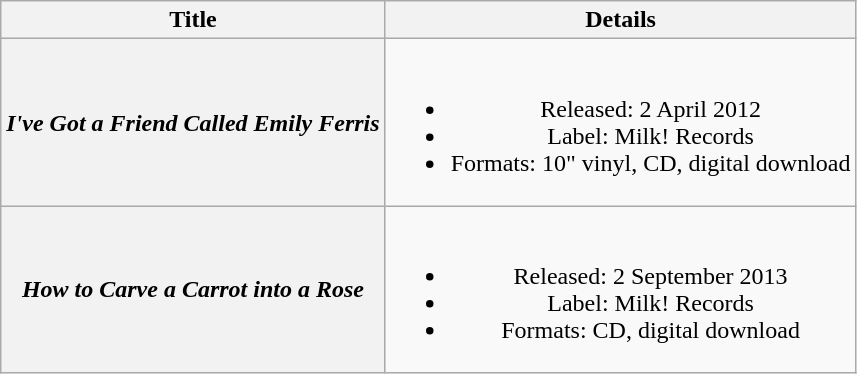<table class="wikitable plainrowheaders" style="text-align:center;">
<tr>
<th scope="col" rowspan="1">Title</th>
<th scope="col" rowspan="1">Details</th>
</tr>
<tr>
<th scope="row"><em>I've Got a Friend Called Emily Ferris</em></th>
<td><br><ul><li>Released: 2 April 2012</li><li>Label: Milk! Records</li><li>Formats: 10" vinyl, CD, digital download</li></ul></td>
</tr>
<tr>
<th scope="row"><em>How to Carve a Carrot into a Rose</em></th>
<td><br><ul><li>Released: 2 September 2013</li><li>Label: Milk! Records</li><li>Formats: CD, digital download</li></ul></td>
</tr>
</table>
